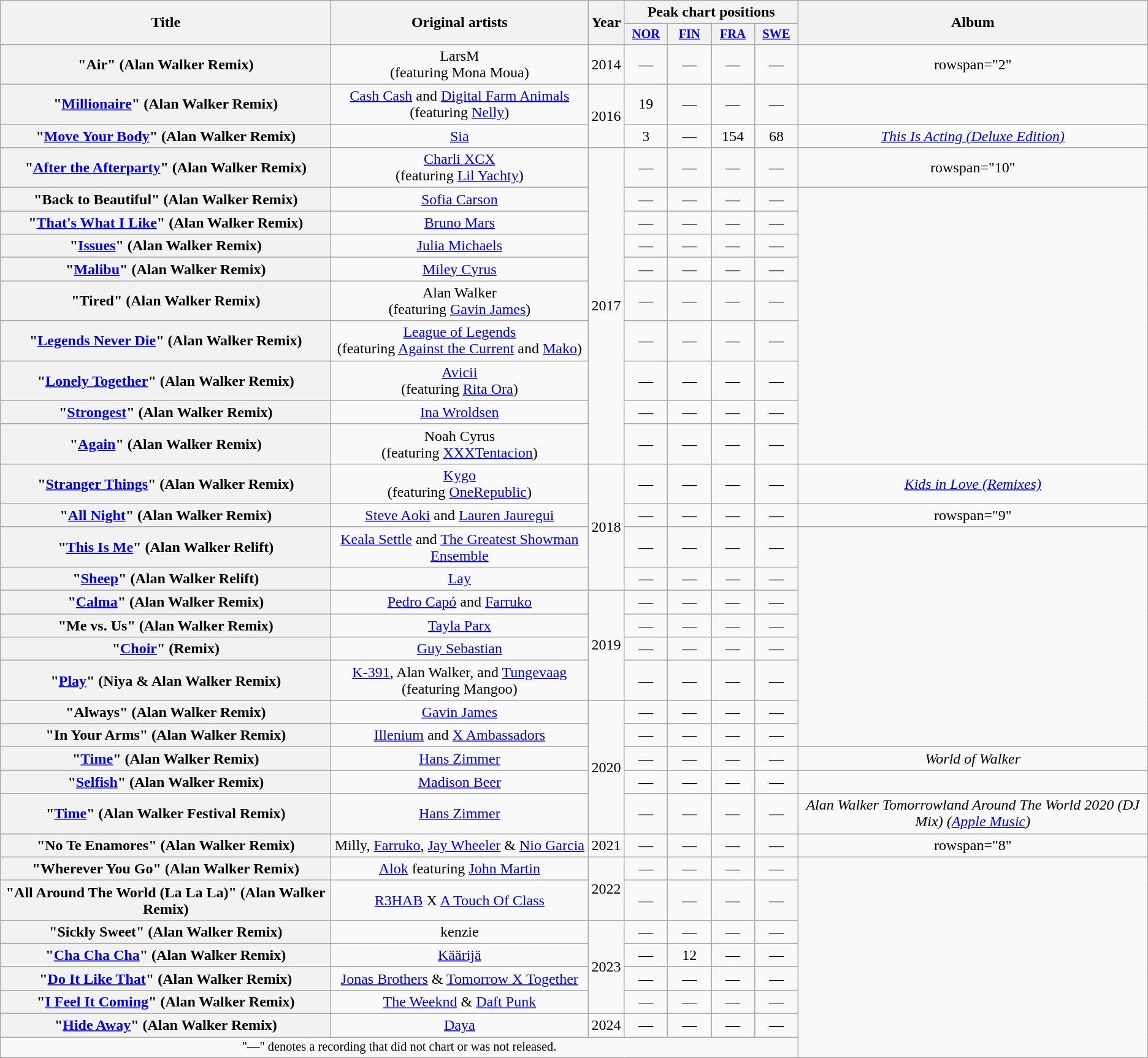<table class="wikitable plainrowheaders" style="text-align:center;">
<tr>
<th rowspan="2" scope="col" style="width:22em;">Title</th>
<th rowspan="2" scope="col" style="width:17em;">Original artists</th>
<th rowspan="2" scope="col" style="width:1em;">Year</th>
<th colspan="4" scope="col">Peak chart positions</th>
<th rowspan="2" scope="col">Album</th>
</tr>
<tr>
<th scope="col" style="width:3em;font-size:85%;"><a href='#'>NOR</a><br></th>
<th scope="col" style="width:3em;font-size:85%;"><a href='#'>FIN</a><br></th>
<th scope="col" style="width:3em;font-size:85%;"><a href='#'>FRA</a><br></th>
<th scope="col" style="width:3em;font-size:85%;"><a href='#'>SWE</a><br></th>
</tr>
<tr>
<th scope="row">"Air" (Alan Walker Remix)</th>
<td>LarsM<br><span>(featuring Mona Moua)</span></td>
<td>2014</td>
<td>—</td>
<td>—</td>
<td>—</td>
<td>—</td>
<td>rowspan="2" </td>
</tr>
<tr>
<th scope="row">"<a href='#'>Millionaire</a>" (Alan Walker Remix)</th>
<td><a href='#'>Cash Cash</a> and <a href='#'>Digital Farm Animals</a><br><span>(featuring <a href='#'>Nelly</a>)</span></td>
<td rowspan="2">2016</td>
<td>19</td>
<td>—</td>
<td>—</td>
<td>—</td>
</tr>
<tr>
<th scope="row">"<a href='#'>Move Your Body</a>" (Alan Walker Remix)</th>
<td><a href='#'>Sia</a></td>
<td>3</td>
<td>—</td>
<td>154<br></td>
<td>68<br></td>
<td><em><a href='#'>This Is Acting (Deluxe Edition)</a></em></td>
</tr>
<tr>
<th scope="row">"<a href='#'>After the Afterparty</a>" (Alan Walker Remix)</th>
<td><a href='#'>Charli XCX</a><br><span>(featuring <a href='#'>Lil Yachty</a>)</span></td>
<td rowspan="10">2017</td>
<td>—</td>
<td>—</td>
<td>—</td>
<td>—</td>
<td>rowspan="10" </td>
</tr>
<tr>
<th scope="row">"Back to Beautiful" (Alan Walker Remix)</th>
<td><a href='#'>Sofia Carson</a></td>
<td>—</td>
<td>—</td>
<td>—</td>
<td>—</td>
</tr>
<tr>
<th scope="row">"<a href='#'>That's What I Like</a>" (Alan Walker Remix)</th>
<td><a href='#'>Bruno Mars</a></td>
<td>—</td>
<td>—</td>
<td>—</td>
<td>—</td>
</tr>
<tr>
<th scope="row">"<a href='#'>Issues</a>" (Alan Walker Remix)</th>
<td><a href='#'>Julia Michaels</a></td>
<td>—</td>
<td>—</td>
<td>—</td>
<td>—</td>
</tr>
<tr>
<th scope="row">"<a href='#'>Malibu</a>" (Alan Walker Remix)</th>
<td><a href='#'>Miley Cyrus</a></td>
<td>—</td>
<td>—</td>
<td>—</td>
<td>—</td>
</tr>
<tr>
<th scope="row">"Tired" (Alan Walker Remix)</th>
<td>Alan Walker<br><span>(featuring <a href='#'>Gavin James</a>)</span></td>
<td>—</td>
<td>—</td>
<td>—</td>
<td>—</td>
</tr>
<tr>
<th scope="row">"<a href='#'>Legends Never Die</a>" (Alan Walker Remix)</th>
<td><a href='#'>League of Legends</a><br><span>(featuring <a href='#'>Against the Current</a> and <a href='#'>Mako</a>)</span></td>
<td>—</td>
<td>—</td>
<td>—</td>
<td>—</td>
</tr>
<tr>
<th scope="row">"<a href='#'>Lonely Together</a>" (Alan Walker Remix)</th>
<td><a href='#'>Avicii</a><br><span>(featuring <a href='#'>Rita Ora</a>)</span></td>
<td>—</td>
<td>—</td>
<td>—</td>
<td>—</td>
</tr>
<tr>
<th scope="row">"<a href='#'>Strongest</a>" (Alan Walker Remix)</th>
<td><a href='#'>Ina Wroldsen</a></td>
<td>—</td>
<td>—</td>
<td>—</td>
<td>—</td>
</tr>
<tr>
<th scope="row">"<a href='#'>Again</a>" (Alan Walker Remix)</th>
<td>Noah Cyrus<br><span>(featuring <a href='#'>XXXTentacion</a>)</span></td>
<td>—</td>
<td>—</td>
<td>—</td>
<td>—</td>
</tr>
<tr>
<th scope="row">"<a href='#'>Stranger Things</a>" (Alan Walker Remix)</th>
<td><a href='#'>Kygo</a><br><span>(featuring <a href='#'>OneRepublic</a>)</span></td>
<td rowspan="4">2018</td>
<td>—</td>
<td>—</td>
<td>—</td>
<td>—</td>
<td><em><a href='#'>Kids in Love (Remixes)</a></em></td>
</tr>
<tr>
<th scope="row">"<a href='#'>All Night</a>" (Alan Walker Remix)</th>
<td><a href='#'>Steve Aoki</a> and <a href='#'>Lauren Jauregui</a></td>
<td>—</td>
<td>—</td>
<td>—</td>
<td>—</td>
<td>rowspan="9" </td>
</tr>
<tr>
<th scope="row">"<a href='#'>This Is Me</a>" (Alan Walker Relift)</th>
<td><a href='#'>Keala Settle</a> and <a href='#'>The Greatest Showman Ensemble</a></td>
<td>—</td>
<td>—</td>
<td>—</td>
<td>—</td>
</tr>
<tr>
<th scope="row">"<a href='#'>Sheep</a>" (Alan Walker Relift)</th>
<td><a href='#'>Lay</a></td>
<td>—</td>
<td>—</td>
<td>—</td>
<td>—</td>
</tr>
<tr>
<th scope="row">"<a href='#'>Calma</a>" (Alan Walker Remix)</th>
<td><a href='#'>Pedro Capó</a> and <a href='#'>Farruko</a></td>
<td rowspan="4">2019</td>
<td>—</td>
<td>—</td>
<td>—</td>
<td>—</td>
</tr>
<tr>
<th scope="row">"Me vs. Us" (Alan Walker Remix)</th>
<td><a href='#'>Tayla Parx</a></td>
<td>—</td>
<td>—</td>
<td>—</td>
<td>—</td>
</tr>
<tr>
<th scope="row">"<a href='#'>Choir</a>" (Remix)</th>
<td><a href='#'>Guy Sebastian</a></td>
<td>—</td>
<td>—</td>
<td>—</td>
<td>—</td>
</tr>
<tr>
<th scope="row">"<a href='#'>Play</a>" (Niya & Alan Walker Remix)</th>
<td><a href='#'>K-391</a>, Alan Walker, and <a href='#'>Tungevaag</a><br><span>(featuring Mangoo)</span></td>
<td>—</td>
<td>—</td>
<td>—</td>
<td>—</td>
</tr>
<tr>
<th scope="row">"Always" (Alan Walker Remix)</th>
<td><a href='#'>Gavin James</a></td>
<td rowspan="5">2020</td>
<td>—</td>
<td>—</td>
<td>—</td>
<td>—</td>
</tr>
<tr>
<th scope="row">"In Your Arms" (Alan Walker Remix)</th>
<td><a href='#'>Illenium</a> and <a href='#'>X Ambassadors</a></td>
<td>—</td>
<td>—</td>
<td>—</td>
<td>—</td>
</tr>
<tr>
<th scope="row">"<a href='#'>Time</a>" (Alan Walker Remix)</th>
<td><a href='#'>Hans Zimmer</a></td>
<td>—</td>
<td>—</td>
<td>—</td>
<td>—</td>
<td><em>World of Walker</em></td>
</tr>
<tr>
<th scope="row">"<a href='#'>Selfish</a>" (Alan Walker Remix)</th>
<td><a href='#'>Madison Beer</a></td>
<td>—</td>
<td>—</td>
<td>—</td>
<td>—</td>
<td></td>
</tr>
<tr>
<th scope="row">"<a href='#'>Time</a>" (Alan Walker Festival Remix)</th>
<td><a href='#'>Hans Zimmer</a></td>
<td>—</td>
<td>—</td>
<td>—</td>
<td>—</td>
<td><em> Alan Walker Tomorrowland Around The World 2020 (DJ Mix) (<a href='#'>Apple Music</a>) </em></td>
</tr>
<tr>
<th scope="row">"No Te Enamores" (Alan Walker Remix)</th>
<td>Milly, <a href='#'>Farruko</a>, <a href='#'>Jay Wheeler</a> & <a href='#'>Nio Garcia</a><br><span></span></td>
<td>2021</td>
<td>—</td>
<td>—</td>
<td>—</td>
<td>—</td>
<td>rowspan="8" </td>
</tr>
<tr>
<th scope="row">"Wherever You Go" (Alan Walker Remix)</th>
<td><a href='#'>Alok</a> featuring <a href='#'>John Martin</a></td>
<td rowspan="2">2022</td>
<td>—</td>
<td>—</td>
<td>—</td>
<td>—</td>
</tr>
<tr>
<th scope="row">"All Around The World (La La La)" (Alan Walker Remix)</th>
<td><a href='#'>R3HAB</a> X <a href='#'>A Touch Of Class</a></td>
<td>—</td>
<td>—</td>
<td>—</td>
<td>—</td>
</tr>
<tr>
<th scope="row">"Sickly Sweet" (Alan Walker Remix)</th>
<td>kenzie</td>
<td rowspan="4">2023</td>
<td>—</td>
<td>—</td>
<td>—</td>
<td>—</td>
</tr>
<tr>
<th scope="row">"<a href='#'>Cha Cha Cha</a>" (Alan Walker Remix)</th>
<td><a href='#'>Käärijä</a></td>
<td>—</td>
<td>12</td>
<td>—</td>
<td>—</td>
</tr>
<tr>
<th scope="row">"<a href='#'>Do It Like That</a>" (Alan Walker Remix)</th>
<td><a href='#'>Jonas Brothers</a> & <a href='#'>Tomorrow X Together</a></td>
<td>—</td>
<td>—</td>
<td>—</td>
<td>—</td>
</tr>
<tr>
<th scope="row">"<a href='#'>I Feel It Coming</a>" (Alan Walker Remix)</th>
<td><a href='#'>The Weeknd</a> & <a href='#'>Daft Punk</a></td>
<td>—</td>
<td>—</td>
<td>—</td>
<td>—</td>
</tr>
<tr>
<th scope="row">"<a href='#'>Hide Away</a>" (Alan Walker Remix)</th>
<td><a href='#'>Daya</a></td>
<td>2024</td>
<td>—</td>
<td>—</td>
<td>—</td>
<td>—</td>
</tr>
<tr>
<td colspan="7" style="font-size:85%">"—" denotes a recording that did not chart or was not released.</td>
</tr>
</table>
